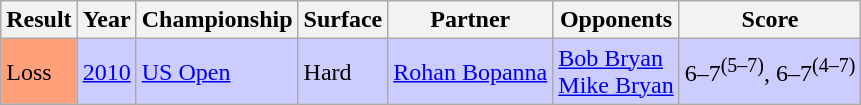<table class="sortable wikitable">
<tr>
<th>Result</th>
<th>Year</th>
<th>Championship</th>
<th>Surface</th>
<th>Partner</th>
<th>Opponents</th>
<th class="unsortable">Score</th>
</tr>
<tr bgcolor=ccccff>
<td bgcolor=ffa07a>Loss</td>
<td><a href='#'>2010</a></td>
<td><a href='#'>US Open</a></td>
<td>Hard</td>
<td> <a href='#'>Rohan Bopanna</a></td>
<td> <a href='#'>Bob Bryan</a><br> <a href='#'>Mike Bryan</a></td>
<td>6–7<sup>(5–7)</sup>, 6–7<sup>(4–7)</sup></td>
</tr>
</table>
